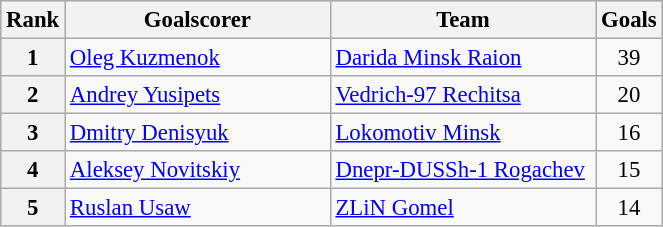<table class="wikitable" style="font-size: 95%;">
<tr bgcolor="#CCCCCC" align="center">
<th>Rank</th>
<th width=170>Goalscorer</th>
<th width=170>Team</th>
<th>Goals</th>
</tr>
<tr>
<th align="center">1</th>
<td> <a href='#'>Oleg Kuzmenok</a></td>
<td><a href='#'>Darida Minsk Raion</a></td>
<td align="center">39</td>
</tr>
<tr>
<th align="center">2</th>
<td> <a href='#'>Andrey Yusipets</a></td>
<td><a href='#'>Vedrich-97 Rechitsa</a></td>
<td align="center">20</td>
</tr>
<tr>
<th align="center">3</th>
<td> <a href='#'>Dmitry Denisyuk</a></td>
<td><a href='#'>Lokomotiv Minsk</a></td>
<td align="center">16</td>
</tr>
<tr>
<th align="center">4</th>
<td> <a href='#'>Aleksey Novitskiy</a></td>
<td><a href='#'>Dnepr-DUSSh-1 Rogachev</a></td>
<td align="center">15</td>
</tr>
<tr>
<th align="center">5</th>
<td> <a href='#'>Ruslan Usaw</a></td>
<td><a href='#'>ZLiN Gomel</a></td>
<td align="center">14</td>
</tr>
</table>
